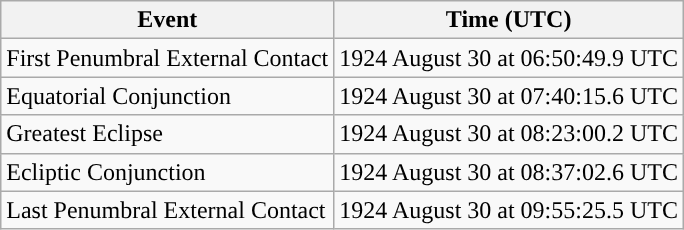<table class="wikitable">
<tr>
<th>Event</th>
<th>Time (UTC)</th>
</tr>
<tr>
<td>First Penumbral External Contact</td>
<td>1924 August 30 at 06:50:49.9 UTC</td>
</tr>
<tr>
<td>Equatorial Conjunction</td>
<td>1924 August 30 at 07:40:15.6 UTC</td>
</tr>
<tr>
<td>Greatest Eclipse</td>
<td>1924 August 30 at 08:23:00.2 UTC</td>
</tr>
<tr>
<td>Ecliptic Conjunction</td>
<td>1924 August 30 at 08:37:02.6 UTC</td>
</tr>
<tr>
<td>Last Penumbral External Contact</td>
<td>1924 August 30 at 09:55:25.5 UTC</td>
</tr>
</table>
